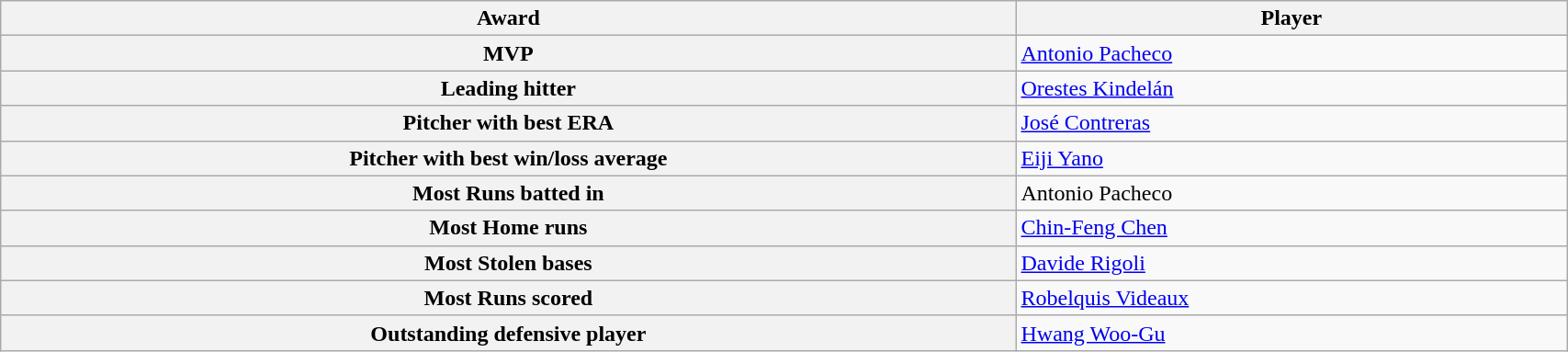<table class="wikitable" style="border-collapse:collapse; width:90%">
<tr>
<th>Award</th>
<th>Player</th>
</tr>
<tr>
<th>MVP</th>
<td> <a href='#'>Antonio Pacheco</a></td>
</tr>
<tr>
<th>Leading hitter</th>
<td> <a href='#'>Orestes Kindelán</a></td>
</tr>
<tr>
<th>Pitcher with best ERA</th>
<td> <a href='#'>José Contreras</a></td>
</tr>
<tr>
<th>Pitcher with best win/loss average</th>
<td> <a href='#'>Eiji Yano</a></td>
</tr>
<tr>
<th>Most Runs batted in</th>
<td> Antonio Pacheco</td>
</tr>
<tr>
<th>Most Home runs</th>
<td> <a href='#'>Chin-Feng Chen</a></td>
</tr>
<tr>
<th>Most Stolen bases</th>
<td> <a href='#'>Davide Rigoli</a></td>
</tr>
<tr>
<th>Most Runs scored</th>
<td> <a href='#'>Robelquis Videaux</a></td>
</tr>
<tr>
<th>Outstanding defensive player</th>
<td> <a href='#'>Hwang Woo-Gu</a></td>
</tr>
</table>
